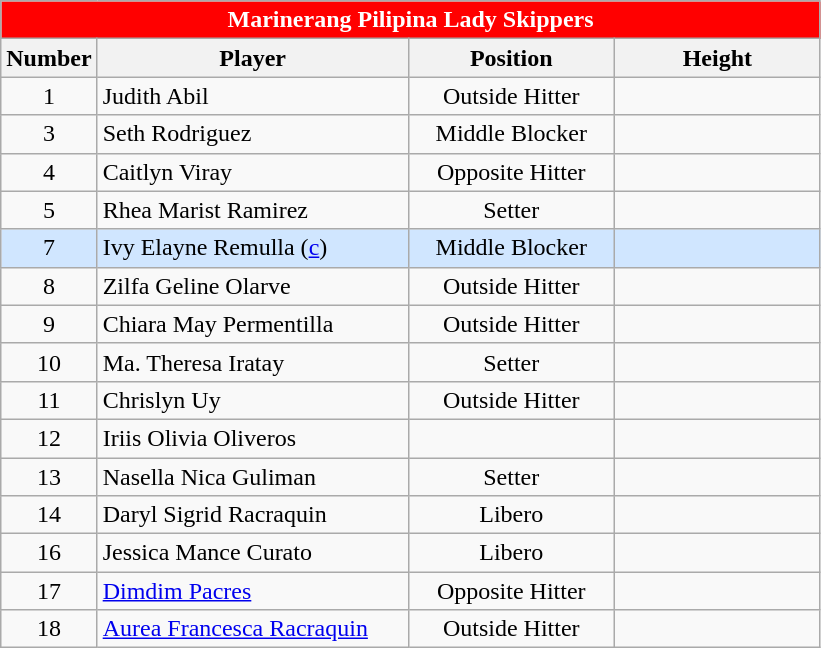<table class="wikitable sortable" style="text-align:center;">
<tr>
<th colspan="5" style= "background:#FF0000; color:#FFFFFF; text-align: center"><strong>Marinerang Pilipina Lady Skippers</strong></th>
</tr>
<tr>
<th width=3px>Number</th>
<th width=200px>Player</th>
<th width=130px>Position</th>
<th width=130px>Height</th>
</tr>
<tr>
<td>1</td>
<td style="text-align: left">Judith Abil</td>
<td>Outside Hitter</td>
<td></td>
</tr>
<tr>
<td>3</td>
<td style="text-align: left">Seth Rodriguez</td>
<td>Middle Blocker</td>
<td></td>
</tr>
<tr>
<td>4</td>
<td style="text-align: left">Caitlyn Viray</td>
<td>Opposite Hitter</td>
<td></td>
</tr>
<tr>
<td>5</td>
<td style="text-align: left">Rhea Marist Ramirez</td>
<td>Setter</td>
<td></td>
</tr>
<tr bgcolor=#D0E6FF>
<td>7</td>
<td style="text-align: left">Ivy Elayne Remulla (<a href='#'>c</a>)</td>
<td>Middle Blocker</td>
<td></td>
</tr>
<tr>
<td>8</td>
<td style="text-align: left">Zilfa Geline Olarve</td>
<td>Outside Hitter</td>
<td></td>
</tr>
<tr>
<td>9</td>
<td style="text-align: left">Chiara May Permentilla</td>
<td>Outside Hitter</td>
<td></td>
</tr>
<tr>
<td>10</td>
<td style="text-align: left">Ma. Theresa Iratay</td>
<td>Setter</td>
<td></td>
</tr>
<tr>
<td>11</td>
<td style="text-align: left">Chrislyn Uy</td>
<td>Outside Hitter</td>
<td></td>
</tr>
<tr>
<td>12</td>
<td style="text-align: left">Iriis Olivia Oliveros</td>
<td></td>
<td></td>
</tr>
<tr>
<td>13</td>
<td style="text-align: left">Nasella Nica Guliman</td>
<td>Setter</td>
<td></td>
</tr>
<tr>
<td>14</td>
<td style="text-align: left">Daryl Sigrid Racraquin</td>
<td>Libero</td>
<td></td>
</tr>
<tr>
<td>16</td>
<td style="text-align: left">Jessica Mance Curato</td>
<td>Libero</td>
<td></td>
</tr>
<tr>
<td>17</td>
<td style="text-align: left"><a href='#'>Dimdim Pacres</a></td>
<td>Opposite Hitter</td>
<td></td>
</tr>
<tr>
<td>18</td>
<td style="text-align: left"><a href='#'>Aurea Francesca Racraquin</a></td>
<td>Outside Hitter</td>
<td></td>
</tr>
</table>
